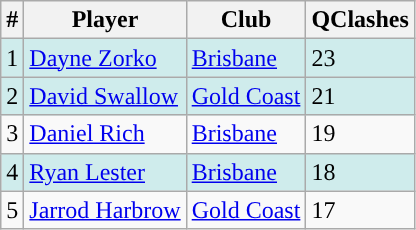<table class="wikitable">
<tr>
<th>#</th>
<th>Player</th>
<th>Club</th>
<th>QClashes</th>
</tr>
<tr style="text-align:left; background:#cfecec;">
<td>1</td>
<td> <a href='#'>Dayne Zorko</a></td>
<td><a href='#'>Brisbane</a></td>
<td>23</td>
</tr>
<tr style="text-align:left; background:#cfecec;">
<td>2</td>
<td> <a href='#'>David Swallow</a></td>
<td><a href='#'>Gold Coast</a></td>
<td>21</td>
</tr>
<tr>
<td>3</td>
<td> <a href='#'>Daniel Rich</a></td>
<td><a href='#'>Brisbane</a></td>
<td>19</td>
</tr>
<tr style="text-align:left; background:#cfecec;">
<td>4</td>
<td> <a href='#'>Ryan Lester</a></td>
<td><a href='#'>Brisbane</a></td>
<td>18</td>
</tr>
<tr>
<td>5</td>
<td> <a href='#'>Jarrod Harbrow</a></td>
<td><a href='#'>Gold Coast</a></td>
<td>17</td>
</tr>
</table>
